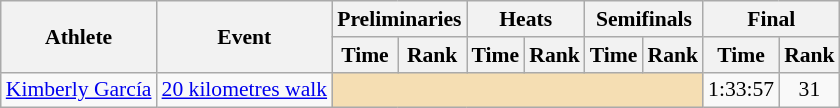<table class=wikitable style="font-size:90%;">
<tr>
<th rowspan="2">Athlete</th>
<th rowspan="2">Event</th>
<th colspan="2">Preliminaries</th>
<th colspan="2">Heats</th>
<th colspan="2">Semifinals</th>
<th colspan="2">Final</th>
</tr>
<tr>
<th>Time</th>
<th>Rank</th>
<th>Time</th>
<th>Rank</th>
<th>Time</th>
<th>Rank</th>
<th>Time</th>
<th>Rank</th>
</tr>
<tr style="border-top: single;">
<td><a href='#'>Kimberly García</a></td>
<td><a href='#'>20 kilometres walk</a></td>
<td colspan= 6 bgcolor="wheat"></td>
<td align=center>1:33:57 <strong></strong></td>
<td align=center>31</td>
</tr>
</table>
